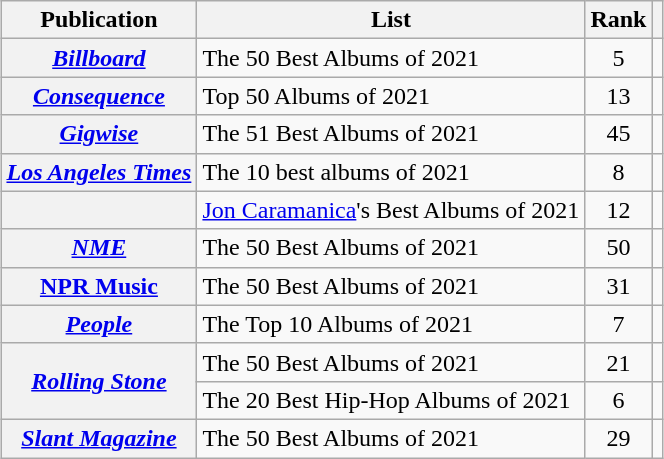<table class="wikitable mw-collapsible sortable plainrowheaders" style="margin-left: auto; margin-right: auto; border: none;">
<tr>
<th scope="col">Publication</th>
<th scope="col" class="unsortable">List</th>
<th scope="col" data-sort-type="number">Rank</th>
<th scope="col" class="unsortable"></th>
</tr>
<tr>
<th scope="row"><em><a href='#'>Billboard</a></em></th>
<td>The 50 Best Albums of 2021</td>
<td style="text-align:center;">5</td>
<td style="text-align:center;"></td>
</tr>
<tr>
<th scope="row"><em><a href='#'>Consequence</a></em></th>
<td>Top 50 Albums of 2021</td>
<td style="text-align:center;">13</td>
<td style="text-align:center;"></td>
</tr>
<tr>
<th scope="row"><em><a href='#'>Gigwise</a></em></th>
<td>The 51 Best Albums of 2021</td>
<td style="text-align:center;">45</td>
<td style="text-align:center;"></td>
</tr>
<tr>
<th scope="row"><em><a href='#'>Los Angeles Times</a></em></th>
<td>The 10 best albums of 2021</td>
<td style="text-align:center;">8</td>
<td style="text-align:center;"></td>
</tr>
<tr>
<th scope="row"></th>
<td><a href='#'>Jon Caramanica</a>'s Best Albums of 2021</td>
<td style="text-align:center;">12</td>
<td style="text-align:center;"></td>
</tr>
<tr>
<th scope="row"><em><a href='#'>NME</a></em></th>
<td>The 50 Best Albums of 2021</td>
<td style="text-align:center;">50</td>
<td style="text-align:center;"></td>
</tr>
<tr>
<th scope="row"><a href='#'>NPR Music</a></th>
<td>The 50 Best Albums of 2021</td>
<td style="text-align:center;">31</td>
<td style="text-align:center;"></td>
</tr>
<tr>
<th scope="row"><em><a href='#'>People</a></em></th>
<td>The Top 10 Albums of 2021</td>
<td style="text-align:center;">7</td>
<td style="text-align:center;"></td>
</tr>
<tr>
<th rowspan="2" scope="row"><em><a href='#'>Rolling Stone</a></em></th>
<td>The 50 Best Albums of 2021</td>
<td style="text-align:center;">21</td>
<td style="text-align:center;"></td>
</tr>
<tr>
<td>The 20 Best Hip-Hop Albums of 2021</td>
<td style="text-align:center;">6</td>
<td style="text-align:center;"></td>
</tr>
<tr>
<th scope="row"><em><a href='#'>Slant Magazine</a></em></th>
<td>The 50 Best Albums of 2021</td>
<td style="text-align:center;">29</td>
<td style="text-align:center;"></td>
</tr>
</table>
